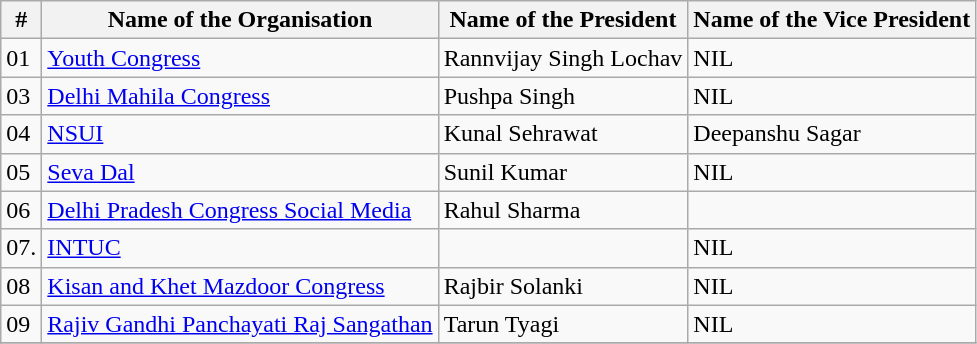<table class="wikitable sortable">
<tr>
<th>#</th>
<th>Name of the Organisation</th>
<th>Name of the President</th>
<th>Name of the Vice President</th>
</tr>
<tr>
<td>01</td>
<td><a href='#'>Youth Congress</a></td>
<td>Rannvijay Singh Lochav</td>
<td>NIL</td>
</tr>
<tr>
<td>03</td>
<td><a href='#'>Delhi Mahila Congress</a></td>
<td>Pushpa Singh</td>
<td>NIL</td>
</tr>
<tr>
<td>04</td>
<td><a href='#'>NSUI</a></td>
<td>Kunal Sehrawat</td>
<td>Deepanshu Sagar</td>
</tr>
<tr>
<td>05</td>
<td><a href='#'>Seva Dal</a></td>
<td>Sunil Kumar</td>
<td>NIL</td>
</tr>
<tr>
<td>06</td>
<td><a href='#'>Delhi Pradesh Congress Social Media</a></td>
<td>Rahul Sharma</td>
<td></td>
</tr>
<tr>
<td>07.</td>
<td><a href='#'>INTUC</a></td>
<td></td>
<td>NIL</td>
</tr>
<tr>
<td>08</td>
<td><a href='#'>Kisan and Khet Mazdoor Congress</a></td>
<td>Rajbir Solanki</td>
<td>NIL</td>
</tr>
<tr>
<td>09</td>
<td><a href='#'>Rajiv Gandhi Panchayati Raj Sangathan</a></td>
<td>Tarun Tyagi</td>
<td>NIL</td>
</tr>
<tr>
</tr>
</table>
